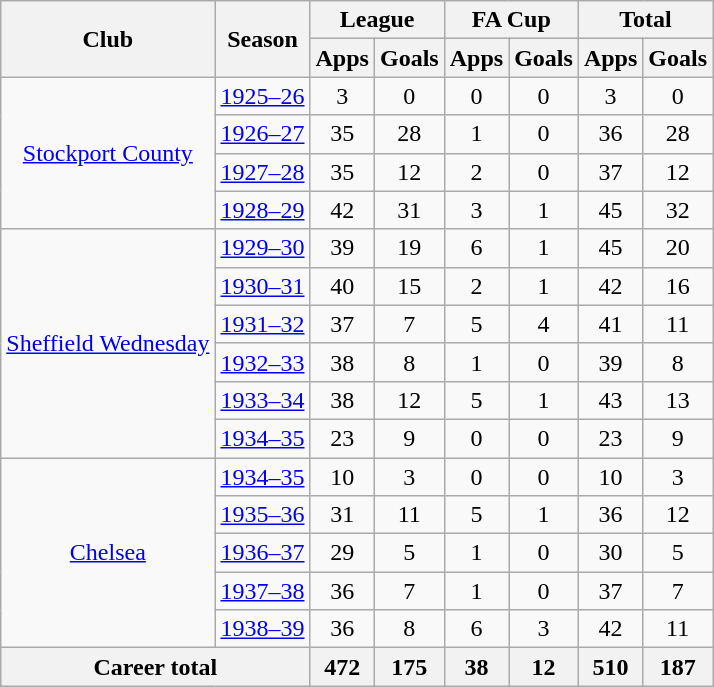<table class="wikitable" style="text-align:center">
<tr>
<th rowspan="2">Club</th>
<th rowspan="2">Season</th>
<th colspan="2">League</th>
<th colspan="2">FA Cup</th>
<th colspan="2">Total</th>
</tr>
<tr>
<th>Apps</th>
<th>Goals</th>
<th>Apps</th>
<th>Goals</th>
<th>Apps</th>
<th>Goals</th>
</tr>
<tr>
<td rowspan="4"><a href='#'>Stockport County</a></td>
<td><a href='#'>1925–26</a></td>
<td>3</td>
<td>0</td>
<td>0</td>
<td>0</td>
<td>3</td>
<td>0</td>
</tr>
<tr>
<td><a href='#'>1926–27</a></td>
<td>35</td>
<td>28</td>
<td>1</td>
<td>0</td>
<td>36</td>
<td>28</td>
</tr>
<tr>
<td><a href='#'>1927–28</a></td>
<td>35</td>
<td>12</td>
<td>2</td>
<td>0</td>
<td>37</td>
<td>12</td>
</tr>
<tr>
<td><a href='#'>1928–29</a></td>
<td>42</td>
<td>31</td>
<td>3</td>
<td>1</td>
<td>45</td>
<td>32</td>
</tr>
<tr>
<td rowspan="6"><a href='#'>Sheffield Wednesday</a></td>
<td><a href='#'>1929–30</a></td>
<td>39</td>
<td>19</td>
<td>6</td>
<td>1</td>
<td>45</td>
<td>20</td>
</tr>
<tr>
<td><a href='#'>1930–31</a></td>
<td>40</td>
<td>15</td>
<td>2</td>
<td>1</td>
<td>42</td>
<td>16</td>
</tr>
<tr>
<td><a href='#'>1931–32</a></td>
<td>37</td>
<td>7</td>
<td>5</td>
<td>4</td>
<td>41</td>
<td>11</td>
</tr>
<tr>
<td><a href='#'>1932–33</a></td>
<td>38</td>
<td>8</td>
<td>1</td>
<td>0</td>
<td>39</td>
<td>8</td>
</tr>
<tr>
<td><a href='#'>1933–34</a></td>
<td>38</td>
<td>12</td>
<td>5</td>
<td>1</td>
<td>43</td>
<td>13</td>
</tr>
<tr>
<td><a href='#'>1934–35</a></td>
<td>23</td>
<td>9</td>
<td>0</td>
<td>0</td>
<td>23</td>
<td>9</td>
</tr>
<tr>
<td rowspan="5"><a href='#'>Chelsea</a></td>
<td><a href='#'>1934–35</a></td>
<td>10</td>
<td>3</td>
<td>0</td>
<td>0</td>
<td>10</td>
<td>3</td>
</tr>
<tr>
<td><a href='#'>1935–36</a></td>
<td>31</td>
<td>11</td>
<td>5</td>
<td>1</td>
<td>36</td>
<td>12</td>
</tr>
<tr>
<td><a href='#'>1936–37</a></td>
<td>29</td>
<td>5</td>
<td>1</td>
<td>0</td>
<td>30</td>
<td>5</td>
</tr>
<tr>
<td><a href='#'>1937–38</a></td>
<td>36</td>
<td>7</td>
<td>1</td>
<td>0</td>
<td>37</td>
<td>7</td>
</tr>
<tr>
<td><a href='#'>1938–39</a></td>
<td>36</td>
<td>8</td>
<td>6</td>
<td>3</td>
<td>42</td>
<td>11</td>
</tr>
<tr>
<th colspan="2">Career total</th>
<th>472</th>
<th>175</th>
<th>38</th>
<th>12</th>
<th>510</th>
<th>187</th>
</tr>
</table>
